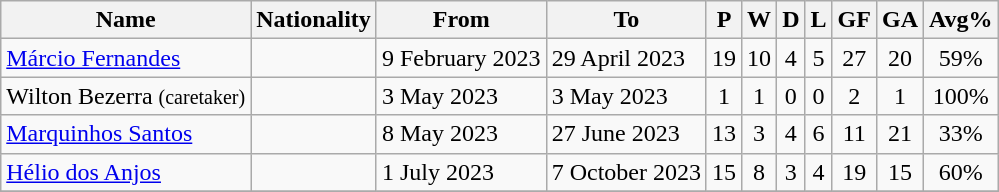<table class="wikitable sortable">
<tr>
<th>Name</th>
<th>Nationality</th>
<th>From</th>
<th class="unsortable">To</th>
<th>P</th>
<th>W</th>
<th>D</th>
<th>L</th>
<th>GF</th>
<th>GA</th>
<th>Avg%</th>
</tr>
<tr>
<td align=left><a href='#'>Márcio Fernandes</a></td>
<td></td>
<td align=left>9 February 2023</td>
<td align=left>29 April 2023</td>
<td align=center>19</td>
<td align=center>10</td>
<td align=center>4</td>
<td align=center>5</td>
<td align=center>27</td>
<td align=center>20</td>
<td align=center>59%</td>
</tr>
<tr>
<td align=left>Wilton Bezerra <small>(caretaker)</small></td>
<td></td>
<td align=left>3 May 2023</td>
<td align=left>3 May 2023</td>
<td align=center>1</td>
<td align=center>1</td>
<td align=center>0</td>
<td align=center>0</td>
<td align=center>2</td>
<td align=center>1</td>
<td align=center>100%</td>
</tr>
<tr>
<td align=left><a href='#'>Marquinhos Santos</a></td>
<td></td>
<td align=left>8 May 2023</td>
<td align=left>27 June 2023</td>
<td align=center>13</td>
<td align=center>3</td>
<td align=center>4</td>
<td align=center>6</td>
<td align=center>11</td>
<td align=center>21</td>
<td align=center>33%</td>
</tr>
<tr>
<td align=left><a href='#'>Hélio dos Anjos</a></td>
<td></td>
<td align=left>1 July 2023</td>
<td align=left>7 October 2023</td>
<td align=center>15</td>
<td align=center>8</td>
<td align=center>3</td>
<td align=center>4</td>
<td align=center>19</td>
<td align=center>15</td>
<td align=center>60%</td>
</tr>
<tr>
</tr>
</table>
